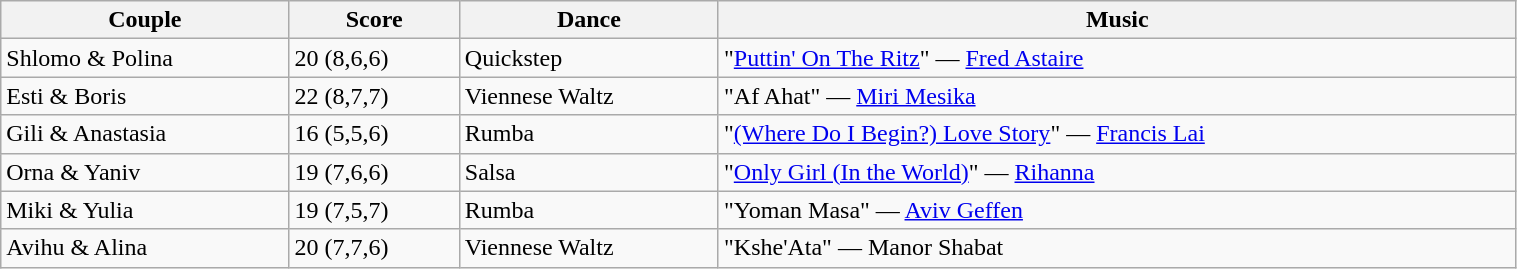<table class="wikitable" style="width:80%;">
<tr>
<th>Couple</th>
<th>Score</th>
<th>Dance</th>
<th>Music</th>
</tr>
<tr>
<td>Shlomo & Polina</td>
<td>20 (8,6,6)</td>
<td>Quickstep</td>
<td>"<a href='#'>Puttin' On The Ritz</a>" — <a href='#'>Fred Astaire</a></td>
</tr>
<tr>
<td>Esti & Boris</td>
<td>22 (8,7,7)</td>
<td>Viennese Waltz</td>
<td>"Af Ahat" — <a href='#'>Miri Mesika</a></td>
</tr>
<tr>
<td>Gili & Anastasia</td>
<td>16 (5,5,6)</td>
<td>Rumba</td>
<td>"<a href='#'>(Where Do I Begin?) Love Story</a>" — <a href='#'>Francis Lai</a></td>
</tr>
<tr>
<td>Orna & Yaniv</td>
<td>19 (7,6,6)</td>
<td>Salsa</td>
<td>"<a href='#'>Only Girl (In the World)</a>" — <a href='#'>Rihanna</a></td>
</tr>
<tr>
<td>Miki & Yulia</td>
<td>19 (7,5,7)</td>
<td>Rumba</td>
<td>"Yoman Masa" — <a href='#'>Aviv Geffen</a></td>
</tr>
<tr>
<td>Avihu & Alina</td>
<td>20 (7,7,6)</td>
<td>Viennese Waltz</td>
<td>"Kshe'Ata" — Manor Shabat</td>
</tr>
</table>
